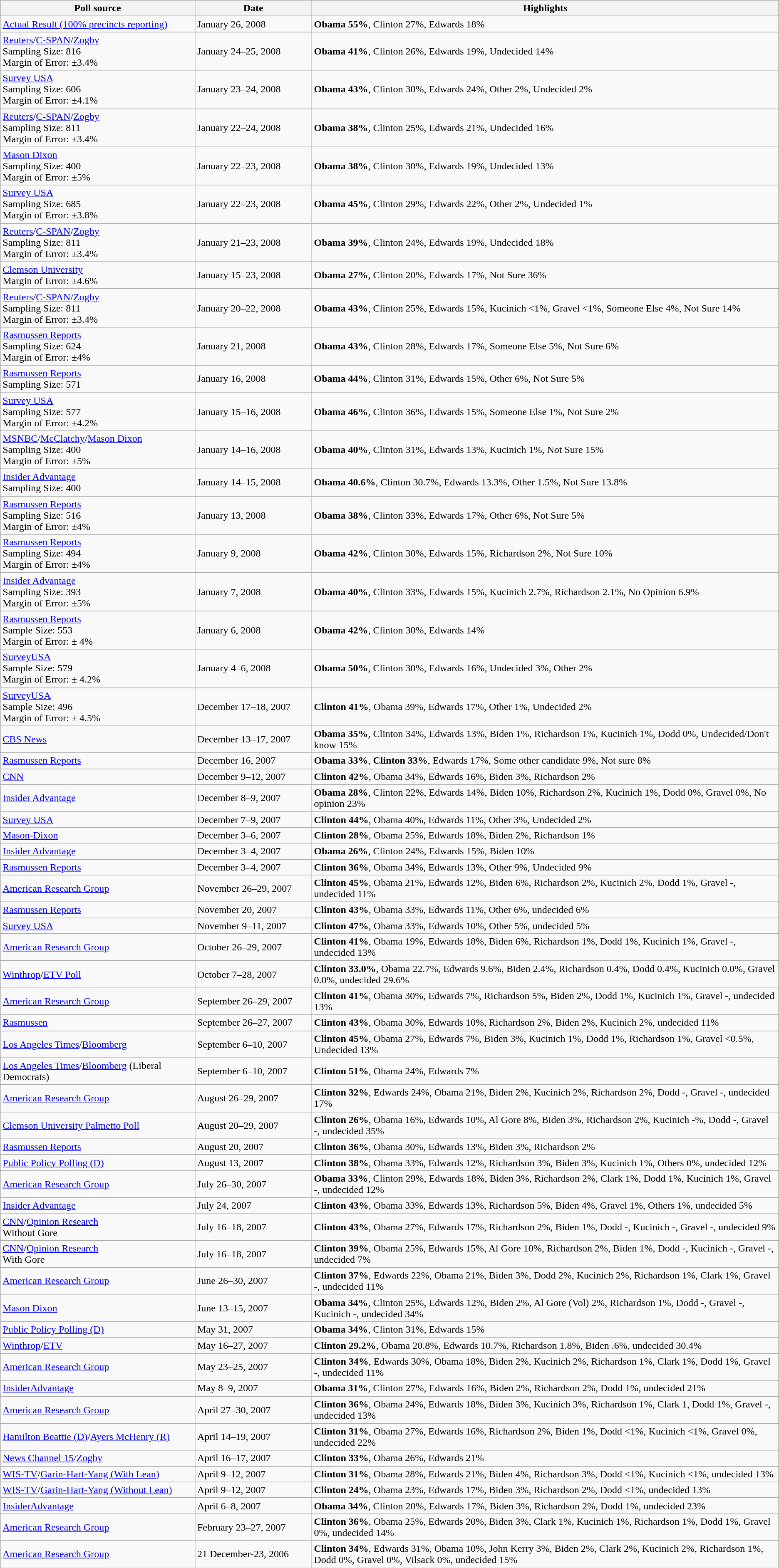<table class="wikitable sortable">
<tr>
<th width="25%">Poll source</th>
<th width="15%">Date</th>
<th width="60%">Highlights</th>
</tr>
<tr>
<td><a href='#'>Actual Result (100% precincts reporting)</a></td>
<td>January 26, 2008</td>
<td><strong>Obama 55%</strong>, Clinton 27%, Edwards 18%</td>
</tr>
<tr>
<td><a href='#'>Reuters</a>/<a href='#'>C-SPAN</a>/<a href='#'>Zogby</a><br>Sampling Size: 816<br>
Margin of Error: ±3.4%</td>
<td>January 24–25, 2008</td>
<td><strong>Obama 41%</strong>, Clinton 26%, Edwards 19%, Undecided 14%</td>
</tr>
<tr>
<td><a href='#'>Survey USA</a><br>Sampling Size: 606<br>
Margin of Error: ±4.1%</td>
<td>January 23–24, 2008</td>
<td><strong>Obama 43%</strong>, Clinton 30%, Edwards 24%, Other 2%, Undecided 2%</td>
</tr>
<tr>
<td><a href='#'>Reuters</a>/<a href='#'>C-SPAN</a>/<a href='#'>Zogby</a><br>Sampling Size: 811<br>
Margin of Error: ±3.4%</td>
<td>January 22–24, 2008</td>
<td><strong>Obama 38%</strong>, Clinton 25%, Edwards 21%, Undecided 16%</td>
</tr>
<tr>
<td><a href='#'>Mason Dixon</a><br>Sampling Size: 400<br>
Margin of Error: ±5%</td>
<td>January 22–23, 2008</td>
<td><strong>Obama 38%</strong>, Clinton 30%, Edwards 19%, Undecided 13%</td>
</tr>
<tr>
<td><a href='#'>Survey USA</a><br>Sampling Size: 685<br>
Margin of Error: ±3.8%</td>
<td>January 22–23, 2008</td>
<td><strong>Obama 45%</strong>, Clinton 29%, Edwards 22%, Other 2%, Undecided 1%</td>
</tr>
<tr>
<td><a href='#'>Reuters</a>/<a href='#'>C-SPAN</a>/<a href='#'>Zogby</a><br>Sampling Size: 811<br>
Margin of Error: ±3.4%</td>
<td>January 21–23, 2008</td>
<td><strong>Obama 39%</strong>, Clinton 24%, Edwards 19%, Undecided 18%</td>
</tr>
<tr>
<td><a href='#'>Clemson University</a><br>Margin of Error: ±4.6%</td>
<td>January 15–23, 2008</td>
<td><strong>Obama 27%</strong>, Clinton 20%, Edwards 17%, Not Sure 36%</td>
</tr>
<tr>
<td><a href='#'>Reuters</a>/<a href='#'>C-SPAN</a>/<a href='#'>Zogby</a><br>Sampling Size: 811<br>
Margin of Error: ±3.4%</td>
<td>January 20–22, 2008</td>
<td><strong>Obama 43%</strong>, Clinton 25%, Edwards 15%, Kucinich <1%, Gravel <1%, Someone Else 4%, Not Sure 14%</td>
</tr>
<tr>
<td><a href='#'>Rasmussen Reports</a><br>Sampling Size: 624<br>
Margin of Error: ±4%</td>
<td>January 21, 2008</td>
<td><strong>Obama 43%</strong>, Clinton 28%, Edwards 17%, Someone Else 5%, Not Sure 6%</td>
</tr>
<tr>
<td><a href='#'>Rasmussen Reports</a><br>Sampling Size: 571<br></td>
<td>January 16, 2008</td>
<td><strong>Obama 44%</strong>, Clinton 31%, Edwards 15%, Other 6%, Not Sure 5%</td>
</tr>
<tr>
<td><a href='#'>Survey USA</a><br>Sampling Size: 577<br>
Margin of Error: ±4.2%</td>
<td>January 15–16, 2008</td>
<td><strong>Obama 46%</strong>, Clinton 36%, Edwards 15%, Someone Else 1%, Not Sure 2%</td>
</tr>
<tr>
<td><a href='#'>MSNBC</a>/<a href='#'>McClatchy</a>/<a href='#'>Mason Dixon</a><br>Sampling Size: 400<br>
Margin of Error: ±5%</td>
<td>January 14–16, 2008</td>
<td><strong>Obama 40%</strong>, Clinton 31%, Edwards 13%, Kucinich 1%, Not Sure 15%</td>
</tr>
<tr>
<td><a href='#'>Insider Advantage</a><br>Sampling Size: 400<br></td>
<td>January 14–15, 2008</td>
<td><strong>Obama 40.6%</strong>, Clinton 30.7%, Edwards 13.3%, Other 1.5%, Not Sure 13.8%</td>
</tr>
<tr>
<td><a href='#'>Rasmussen Reports</a><br>Sampling Size: 516<br>
Margin of Error: ±4%</td>
<td>January 13, 2008</td>
<td><strong>Obama 38%</strong>, Clinton 33%, Edwards 17%, Other 6%, Not Sure 5%</td>
</tr>
<tr>
<td><a href='#'>Rasmussen Reports</a><br>Sampling Size: 494<br>
Margin of Error: ±4%</td>
<td>January 9, 2008</td>
<td><strong>Obama 42%</strong>, Clinton 30%, Edwards 15%, Richardson 2%, Not Sure 10%</td>
</tr>
<tr>
<td><a href='#'>Insider Advantage</a><br>Sampling Size: 393<br>
Margin of Error: ±5%</td>
<td>January 7, 2008</td>
<td><strong>Obama 40%</strong>, Clinton 33%, Edwards 15%, Kucinich 2.7%, Richardson 2.1%, No Opinion 6.9%</td>
</tr>
<tr>
<td><a href='#'>Rasmussen Reports</a><br>Sample Size: 553<br>
Margin of Error: ± 4%</td>
<td>January 6, 2008</td>
<td><strong>Obama 42%</strong>, Clinton 30%, Edwards 14%</td>
</tr>
<tr>
<td><a href='#'>SurveyUSA</a><br>Sample Size: 579<br>
Margin of Error: ± 4.2%</td>
<td>January 4–6, 2008</td>
<td><strong>Obama 50%</strong>, Clinton 30%, Edwards 16%,  Undecided 3%, Other 2%</td>
</tr>
<tr>
<td><a href='#'>SurveyUSA</a><br>Sample Size: 496<br>
Margin of Error: ± 4.5%</td>
<td>December 17–18, 2007</td>
<td><strong>Clinton 41%</strong>, Obama 39%, Edwards 17%, Other 1%, Undecided 2%</td>
</tr>
<tr>
<td><a href='#'>CBS News</a></td>
<td>December 13–17, 2007</td>
<td><strong>Obama 35%</strong>, Clinton 34%, Edwards 13%, Biden 1%, Richardson 1%, Kucinich 1%, Dodd 0%, Undecided/Don't know 15%</td>
</tr>
<tr>
<td><a href='#'>Rasmussen Reports</a></td>
<td>December 16, 2007</td>
<td><strong>Obama 33%</strong>, <strong>Clinton 33%</strong>, Edwards 17%, Some other candidate 9%, Not sure 8%</td>
</tr>
<tr>
<td><a href='#'>CNN</a></td>
<td>December 9–12, 2007</td>
<td><strong>Clinton 42%</strong>, Obama 34%, Edwards 16%, Biden 3%, Richardson 2%</td>
</tr>
<tr>
<td><a href='#'>Insider Advantage</a></td>
<td>December 8–9, 2007</td>
<td><strong>Obama 28%</strong>, Clinton 22%, Edwards 14%, Biden 10%, Richardson 2%, Kucinich 1%, Dodd 0%, Gravel 0%, No opinion 23%</td>
</tr>
<tr>
<td><a href='#'>Survey USA</a></td>
<td>December 7–9, 2007</td>
<td><strong>Clinton 44%</strong>, Obama 40%, Edwards 11%, Other 3%, Undecided 2%</td>
</tr>
<tr>
<td><a href='#'>Mason-Dixon</a></td>
<td>December 3–6, 2007</td>
<td><strong>Clinton 28%</strong>, Obama 25%, Edwards 18%, Biden 2%, Richardson 1%</td>
</tr>
<tr>
<td><a href='#'>Insider Advantage</a></td>
<td>December 3–4, 2007</td>
<td><strong>Obama 26%</strong>, Clinton 24%, Edwards 15%, Biden 10%</td>
</tr>
<tr>
<td><a href='#'>Rasmussen Reports</a></td>
<td>December 3–4, 2007</td>
<td><strong>Clinton 36%</strong>, Obama 34%, Edwards 13%, Other 9%, Undecided 9%</td>
</tr>
<tr>
<td><a href='#'>American Research Group</a></td>
<td>November 26–29, 2007</td>
<td><strong>Clinton 45%</strong>, Obama 21%, Edwards 12%, Biden 6%, Richardson 2%, Kucinich 2%, Dodd 1%, Gravel -, undecided 11%</td>
</tr>
<tr>
<td><a href='#'>Rasmussen Reports</a></td>
<td>November 20, 2007</td>
<td><strong>Clinton 43%</strong>, Obama 33%, Edwards 11%, Other 6%, undecided 6%</td>
</tr>
<tr>
<td><a href='#'>Survey USA</a></td>
<td>November 9–11, 2007</td>
<td><strong>Clinton 47%</strong>, Obama 33%, Edwards 10%, Other 5%, undecided 5%</td>
</tr>
<tr>
<td><a href='#'>American Research Group</a></td>
<td>October 26–29, 2007</td>
<td><strong>Clinton 41%</strong>, Obama 19%, Edwards 18%, Biden 6%, Richardson 1%, Dodd 1%, Kucinich 1%, Gravel -, undecided 13%</td>
</tr>
<tr>
<td><a href='#'>Winthrop</a>/<a href='#'>ETV Poll</a></td>
<td>October 7–28, 2007</td>
<td><strong>Clinton 33.0%</strong>, Obama 22.7%, Edwards 9.6%, Biden 2.4%, Richardson 0.4%, Dodd 0.4%, Kucinich 0.0%, Gravel 0.0%, undecided 29.6%</td>
</tr>
<tr>
<td><a href='#'>American Research Group</a></td>
<td>September 26–29, 2007</td>
<td><strong>Clinton 41%</strong>, Obama 30%, Edwards 7%, Richardson 5%, Biden 2%, Dodd 1%, Kucinich 1%, Gravel -, undecided 13%</td>
</tr>
<tr>
<td><a href='#'>Rasmussen</a></td>
<td>September 26–27, 2007</td>
<td><strong>Clinton 43%</strong>, Obama 30%, Edwards 10%, Richardson 2%, Biden 2%, Kucinich 2%, undecided 11%</td>
</tr>
<tr>
<td><a href='#'>Los Angeles Times</a>/<a href='#'>Bloomberg</a></td>
<td>September 6–10, 2007</td>
<td><strong>Clinton 45%</strong>, Obama 27%, Edwards 7%, Biden 3%, Kucinich 1%, Dodd 1%, Richardson 1%, Gravel <0.5%, Undecided 13%</td>
</tr>
<tr>
<td><a href='#'>Los Angeles Times</a>/<a href='#'>Bloomberg</a> (Liberal Democrats)</td>
<td>September 6–10, 2007</td>
<td><strong>Clinton 51%</strong>, Obama 24%, Edwards 7%</td>
</tr>
<tr>
<td><a href='#'>American Research Group</a></td>
<td>August 26–29, 2007</td>
<td><strong>Clinton 32%</strong>, Edwards 24%, Obama 21%, Biden 2%, Kucinich 2%, Richardson 2%, Dodd -, Gravel -, undecided 17%</td>
</tr>
<tr>
<td><a href='#'>Clemson University Palmetto Poll</a></td>
<td>August 20–29, 2007</td>
<td><strong>Clinton 26%</strong>, Obama 16%, Edwards 10%, Al Gore 8%, Biden 3%, Richardson 2%, Kucinich -%, Dodd -, Gravel -, undecided 35%</td>
</tr>
<tr>
<td><a href='#'>Rasmussen Reports</a></td>
<td>August 20, 2007</td>
<td><strong>Clinton 36%</strong>, Obama 30%, Edwards 13%, Biden 3%, Richardson 2%</td>
</tr>
<tr>
<td><a href='#'>Public Policy Polling (D)</a></td>
<td>August 13, 2007</td>
<td><strong>Clinton 38%</strong>, Obama 33%, Edwards 12%, Richardson 3%, Biden 3%, Kucinich 1%, Others 0%, undecided 12%</td>
</tr>
<tr>
<td><a href='#'>American Research Group</a></td>
<td>July 26–30, 2007</td>
<td><strong>Obama 33%</strong>, Clinton 29%, Edwards 18%, Biden 3%, Richardson 2%, Clark 1%, Dodd 1%, Kucinich 1%, Gravel -, undecided 12%</td>
</tr>
<tr>
<td><a href='#'>Insider Advantage</a></td>
<td>July 24, 2007</td>
<td><strong>Clinton 43%</strong>, Obama 33%, Edwards 13%, Richardson 5%, Biden 4%, Gravel 1%, Others 1%, undecided 5%</td>
</tr>
<tr>
<td><a href='#'>CNN</a>/<a href='#'>Opinion Research</a><br>Without Gore</td>
<td>July 16–18, 2007</td>
<td><strong>Clinton 43%</strong>, Obama 27%, Edwards 17%, Richardson 2%, Biden 1%, Dodd -, Kucinich -, Gravel -, undecided 9%</td>
</tr>
<tr>
<td><a href='#'>CNN</a>/<a href='#'>Opinion Research</a><br>With Gore</td>
<td>July 16–18, 2007</td>
<td><strong>Clinton 39%</strong>, Obama 25%, Edwards 15%, Al Gore 10%, Richardson 2%, Biden 1%, Dodd -, Kucinich -, Gravel -, undecided 7%</td>
</tr>
<tr>
<td><a href='#'>American Research Group</a></td>
<td>June 26–30, 2007</td>
<td><strong>Clinton 37%</strong>, Edwards 22%, Obama 21%, Biden 3%, Dodd 2%, Kucinich 2%, Richardson 1%, Clark 1%, Gravel -, undecided 11%</td>
</tr>
<tr>
<td><a href='#'>Mason Dixon</a></td>
<td>June 13–15, 2007</td>
<td><strong>Obama 34%</strong>, Clinton 25%, Edwards 12%, Biden 2%, Al Gore (Vol) 2%, Richardson 1%, Dodd -, Gravel -, Kucinich -, undecided 34%</td>
</tr>
<tr>
<td><a href='#'>Public Policy Polling (D)</a></td>
<td>May 31, 2007</td>
<td><strong>Obama 34%</strong>, Clinton 31%, Edwards 15%</td>
</tr>
<tr>
<td><a href='#'>Winthrop</a>/<a href='#'>ETV</a></td>
<td>May 16–27, 2007</td>
<td><strong>Clinton 29.2%</strong>, Obama 20.8%, Edwards 10.7%, Richardson 1.8%, Biden .6%, undecided 30.4%</td>
</tr>
<tr>
<td><a href='#'>American Research Group</a></td>
<td>May 23–25, 2007</td>
<td><strong>Clinton 34%</strong>, Edwards 30%, Obama 18%, Biden 2%, Kucinich 2%, Richardson 1%, Clark 1%, Dodd 1%, Gravel -, undecided 11%</td>
</tr>
<tr>
<td><a href='#'>InsiderAdvantage</a></td>
<td>May 8–9, 2007</td>
<td><strong>Obama 31%</strong>, Clinton 27%, Edwards 16%, Biden 2%, Richardson 2%, Dodd 1%, undecided 21%</td>
</tr>
<tr>
<td><a href='#'>American Research Group</a></td>
<td>April 27–30, 2007</td>
<td><strong>Clinton 36%</strong>, Obama 24%, Edwards 18%, Biden 3%, Kucinich 3%, Richardson 1%, Clark 1, Dodd 1%, Gravel -, undecided 13%</td>
</tr>
<tr>
<td><a href='#'>Hamilton Beattie (D)</a>/<a href='#'>Ayers McHenry (R)</a></td>
<td>April 14–19, 2007</td>
<td><strong>Clinton 31%</strong>, Obama 27%, Edwards 16%, Richardson 2%, Biden 1%, Dodd <1%, Kucinich <1%, Gravel 0%, undecided 22%</td>
</tr>
<tr>
<td><a href='#'>News Channel 15</a>/<a href='#'>Zogby</a></td>
<td>April 16–17, 2007</td>
<td><strong>Clinton 33%</strong>, Obama 26%, Edwards 21%</td>
</tr>
<tr>
<td><a href='#'>WIS-TV</a>/<a href='#'>Garin-Hart-Yang (With Lean)</a></td>
<td>April 9–12, 2007</td>
<td><strong>Clinton 31%</strong>, Obama 28%, Edwards 21%, Biden 4%, Richardson 3%, Dodd <1%, Kucinich <1%, undecided 13%</td>
</tr>
<tr>
<td><a href='#'>WIS-TV</a>/<a href='#'>Garin-Hart-Yang (Without Lean)</a></td>
<td>April 9–12, 2007</td>
<td><strong>Clinton 24%</strong>, Obama 23%, Edwards 17%, Biden 3%, Richardson 2%, Dodd <1%, undecided 13%</td>
</tr>
<tr>
<td><a href='#'>InsiderAdvantage</a></td>
<td>April 6–8, 2007</td>
<td><strong>Obama 34%</strong>, Clinton 20%, Edwards 17%, Biden 3%, Richardson 2%, Dodd 1%, undecided 23%</td>
</tr>
<tr>
<td><a href='#'>American Research Group</a></td>
<td>February 23–27, 2007</td>
<td><strong>Clinton 36%</strong>, Obama 25%, Edwards 20%, Biden 3%, Clark 1%, Kucinich 1%, Richardson 1%, Dodd 1%, Gravel 0%, undecided 14%</td>
</tr>
<tr>
<td><a href='#'>American Research Group</a></td>
<td>21 December-23, 2006</td>
<td><strong>Clinton 34%</strong>, Edwards 31%, Obama 10%, John Kerry 3%, Biden 2%, Clark 2%, Kucinich 2%, Richardson 1%, Dodd 0%, Gravel 0%, Vilsack 0%, undecided 15%</td>
</tr>
</table>
